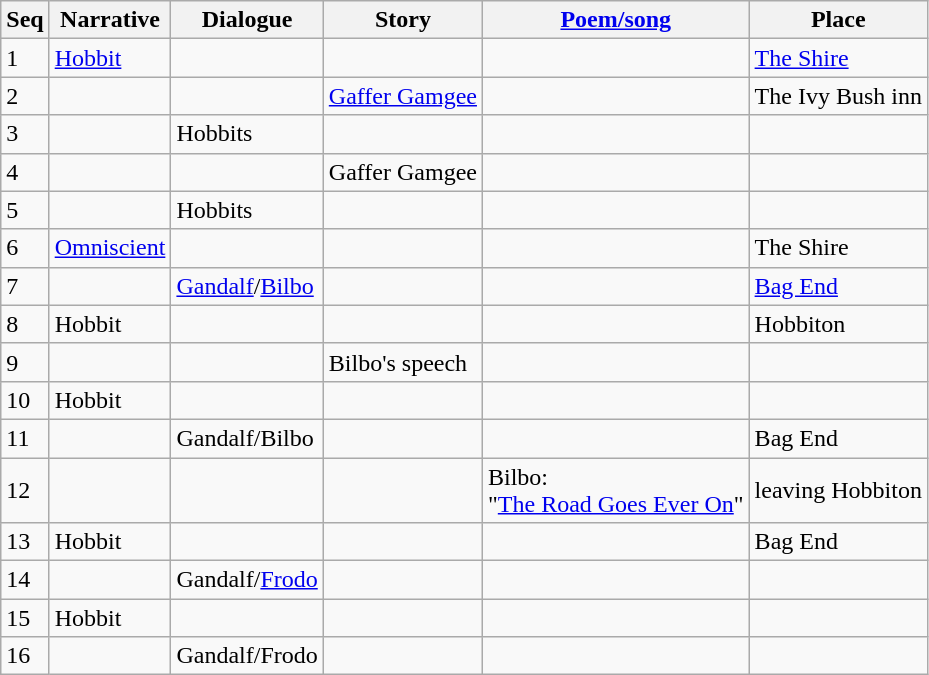<table class="wikitable floatright" >
<tr>
<th>Seq</th>
<th>Narrative</th>
<th>Dialogue</th>
<th>Story</th>
<th><a href='#'>Poem/song</a></th>
<th>Place</th>
</tr>
<tr>
<td>1</td>
<td><a href='#'>Hobbit</a></td>
<td></td>
<td></td>
<td></td>
<td><a href='#'>The Shire</a></td>
</tr>
<tr>
<td>2</td>
<td></td>
<td></td>
<td><a href='#'>Gaffer Gamgee</a></td>
<td></td>
<td>The Ivy Bush inn</td>
</tr>
<tr>
<td>3</td>
<td></td>
<td>Hobbits</td>
<td></td>
<td></td>
<td></td>
</tr>
<tr>
<td>4</td>
<td></td>
<td></td>
<td>Gaffer Gamgee</td>
<td></td>
<td></td>
</tr>
<tr>
<td>5</td>
<td></td>
<td>Hobbits</td>
<td></td>
<td></td>
<td></td>
</tr>
<tr>
<td>6</td>
<td><a href='#'>Omniscient</a></td>
<td></td>
<td></td>
<td></td>
<td>The Shire</td>
</tr>
<tr>
<td>7</td>
<td></td>
<td><a href='#'>Gandalf</a>/<a href='#'>Bilbo</a></td>
<td></td>
<td></td>
<td><a href='#'>Bag End</a></td>
</tr>
<tr>
<td>8</td>
<td>Hobbit</td>
<td></td>
<td></td>
<td></td>
<td>Hobbiton</td>
</tr>
<tr>
<td>9</td>
<td></td>
<td></td>
<td>Bilbo's speech</td>
<td></td>
<td></td>
</tr>
<tr>
<td>10</td>
<td>Hobbit</td>
<td></td>
<td></td>
<td></td>
<td></td>
</tr>
<tr>
<td>11</td>
<td></td>
<td>Gandalf/Bilbo</td>
<td></td>
<td></td>
<td>Bag End</td>
</tr>
<tr>
<td>12</td>
<td></td>
<td></td>
<td></td>
<td>Bilbo:<br>"<a href='#'>The Road Goes Ever On</a>"</td>
<td>leaving Hobbiton</td>
</tr>
<tr>
<td>13</td>
<td>Hobbit</td>
<td></td>
<td></td>
<td></td>
<td>Bag End</td>
</tr>
<tr>
<td>14</td>
<td></td>
<td>Gandalf/<a href='#'>Frodo</a></td>
<td></td>
<td></td>
<td></td>
</tr>
<tr>
<td>15</td>
<td>Hobbit</td>
<td></td>
<td></td>
<td></td>
<td></td>
</tr>
<tr>
<td>16</td>
<td></td>
<td>Gandalf/Frodo</td>
<td></td>
<td></td>
<td></td>
</tr>
</table>
